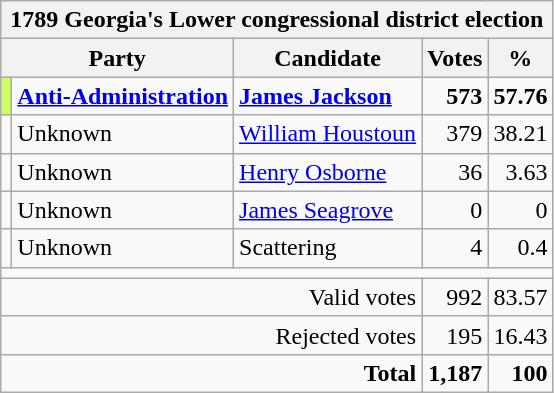<table class=wikitable style=text-align:right>
<tr>
<th colspan="5">1789 Georgia's Lower congressional district election</th>
</tr>
<tr>
<th colspan=2>Party</th>
<th>Candidate</th>
<th>Votes</th>
<th>%</th>
</tr>
<tr>
<td bgcolor=#CCFF66></td>
<td align=left><strong><a href='#'>Anti-Administration</a></strong></td>
<td align=left><strong><a href='#'>James Jackson</a></strong></td>
<td><strong>573</strong></td>
<td><strong>57.76</strong></td>
</tr>
<tr>
<td></td>
<td align=left>Unknown</td>
<td align=left><a href='#'>William Houstoun</a></td>
<td>379</td>
<td>38.21</td>
</tr>
<tr>
<td></td>
<td align=left>Unknown</td>
<td align=left><a href='#'>Henry Osborne</a></td>
<td>36</td>
<td>3.63</td>
</tr>
<tr>
<td></td>
<td align=left>Unknown</td>
<td align=left><a href='#'>James Seagrove</a></td>
<td>0</td>
<td>0</td>
</tr>
<tr>
<td></td>
<td align=left>Unknown</td>
<td align=left>Scattering</td>
<td>4</td>
<td>0.4</td>
</tr>
<tr>
<td colspan=12></td>
</tr>
<tr>
<td colspan=3>Valid votes</td>
<td>992</td>
<td>83.57</td>
</tr>
<tr>
<td colspan=3>Rejected votes</td>
<td>195</td>
<td>16.43</td>
</tr>
<tr>
<td colspan=3><strong>Total</strong></td>
<td><strong>1,187</strong></td>
<td><strong>100</strong></td>
</tr>
</table>
